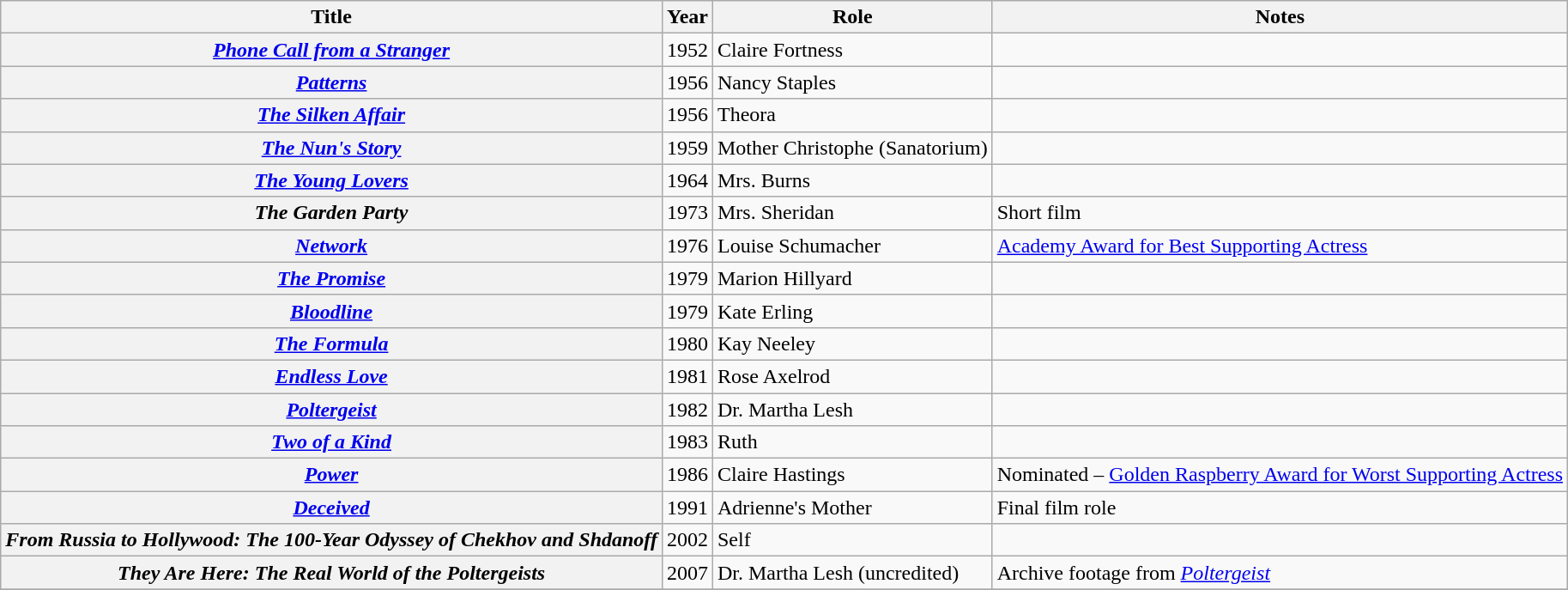<table class="wikitable sortable plainrowheaders">
<tr>
<th scope="col">Title</th>
<th scope="col">Year</th>
<th scope="col">Role</th>
<th scope="col" class="unsortable">Notes</th>
</tr>
<tr>
<th scope="row"><em><a href='#'>Phone Call from a Stranger</a></em></th>
<td>1952</td>
<td>Claire Fortness</td>
<td></td>
</tr>
<tr>
<th scope="row"><em><a href='#'>Patterns</a></em></th>
<td>1956</td>
<td>Nancy Staples</td>
<td></td>
</tr>
<tr>
<th scope="row"><em><a href='#'>The Silken Affair</a></em></th>
<td>1956</td>
<td>Theora</td>
<td></td>
</tr>
<tr>
<th scope="row"><em><a href='#'>The Nun's Story</a></em></th>
<td>1959</td>
<td>Mother Christophe (Sanatorium)</td>
<td></td>
</tr>
<tr>
<th scope="row"><em><a href='#'>The Young Lovers</a></em></th>
<td>1964</td>
<td>Mrs. Burns</td>
<td></td>
</tr>
<tr>
<th scope="row"><em>The Garden Party</em></th>
<td>1973</td>
<td>Mrs. Sheridan</td>
<td>Short film</td>
</tr>
<tr>
<th scope="row"><em><a href='#'>Network</a></em></th>
<td>1976</td>
<td>Louise Schumacher</td>
<td><a href='#'>Academy Award for Best Supporting Actress</a></td>
</tr>
<tr>
<th scope="row"><em><a href='#'>The Promise</a></em></th>
<td>1979</td>
<td>Marion Hillyard</td>
<td></td>
</tr>
<tr>
<th scope="row"><em><a href='#'>Bloodline</a></em></th>
<td>1979</td>
<td>Kate Erling</td>
<td></td>
</tr>
<tr>
<th scope="row"><em><a href='#'>The Formula</a></em></th>
<td>1980</td>
<td>Kay Neeley</td>
<td></td>
</tr>
<tr>
<th scope="row"><em><a href='#'>Endless Love</a></em></th>
<td>1981</td>
<td>Rose Axelrod</td>
<td></td>
</tr>
<tr>
<th scope="row"><em><a href='#'>Poltergeist</a></em></th>
<td>1982</td>
<td>Dr. Martha Lesh</td>
<td></td>
</tr>
<tr>
<th scope="row"><em><a href='#'>Two of a Kind</a></em></th>
<td>1983</td>
<td>Ruth</td>
<td></td>
</tr>
<tr>
<th scope="row"><em><a href='#'>Power</a></em></th>
<td>1986</td>
<td>Claire Hastings</td>
<td>Nominated – <a href='#'>Golden Raspberry Award for Worst Supporting Actress</a></td>
</tr>
<tr>
<th scope="row"><em><a href='#'>Deceived</a></em></th>
<td>1991</td>
<td>Adrienne's Mother</td>
<td>Final film role</td>
</tr>
<tr>
<th scope="row"><em>From Russia to Hollywood: The 100-Year Odyssey of Chekhov and Shdanoff</em></th>
<td>2002</td>
<td>Self</td>
<td></td>
</tr>
<tr>
<th scope="row"><em>They Are Here: The Real World of the Poltergeists</em></th>
<td>2007</td>
<td>Dr. Martha Lesh (uncredited)</td>
<td>Archive footage from <em><a href='#'>Poltergeist</a></em></td>
</tr>
<tr>
</tr>
</table>
